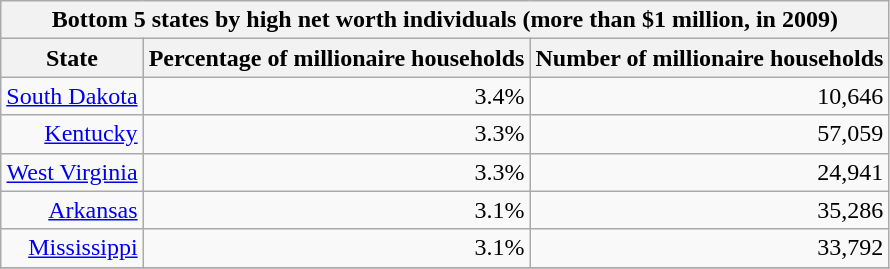<table class="wikitable" style="text-align:right; margin-right:60px">
<tr>
<th colspan=3>Bottom 5 states by high net worth individuals (more than $1 million, in 2009)</th>
</tr>
<tr>
<th>State</th>
<th>Percentage of millionaire households</th>
<th>Number of millionaire households</th>
</tr>
<tr>
<td><a href='#'>South Dakota</a></td>
<td>3.4%</td>
<td>10,646</td>
</tr>
<tr>
<td><a href='#'>Kentucky</a></td>
<td>3.3%</td>
<td>57,059</td>
</tr>
<tr>
<td><a href='#'>West Virginia</a></td>
<td>3.3%</td>
<td>24,941</td>
</tr>
<tr>
<td><a href='#'>Arkansas</a></td>
<td>3.1%</td>
<td>35,286</td>
</tr>
<tr>
<td><a href='#'>Mississippi</a></td>
<td>3.1%</td>
<td>33,792</td>
</tr>
<tr>
</tr>
</table>
